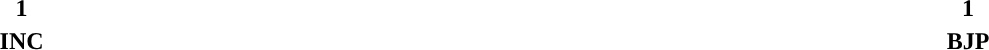<table style="width:100%; text-align:center;">
<tr>
<td style="background:"><strong>1</strong></td>
<td style="background:"><strong>1</strong></td>
</tr>
<tr>
<td><span><strong>INC</strong></span></td>
<td><span><strong>BJP</strong></span></td>
</tr>
</table>
